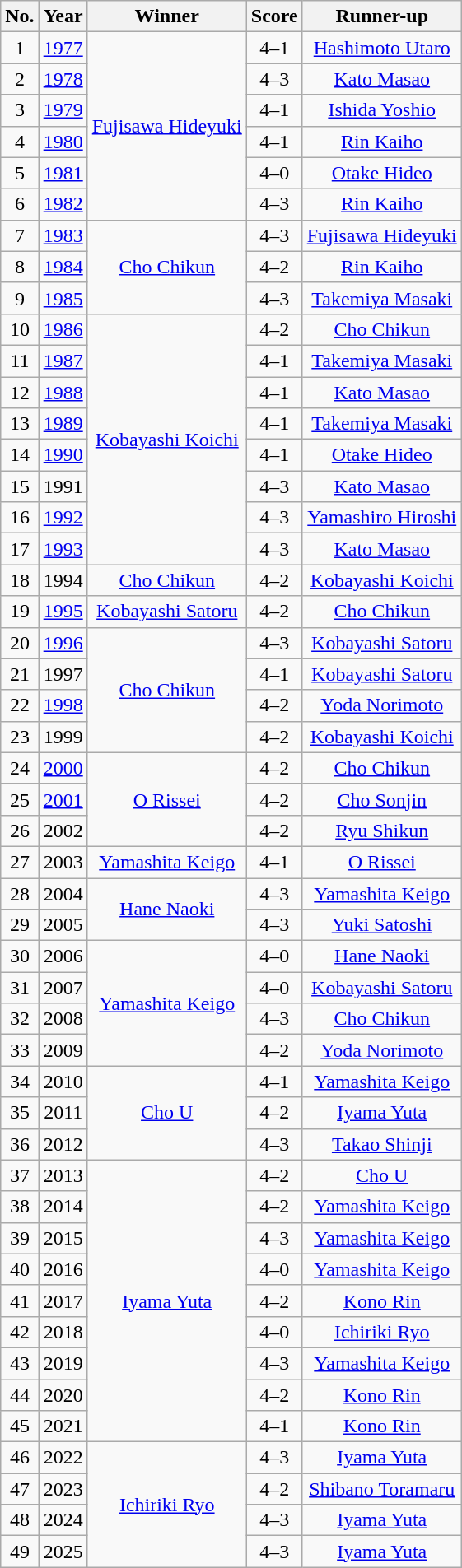<table class="wikitable" style="text-align: center;">
<tr>
<th>No.</th>
<th>Year</th>
<th>Winner</th>
<th>Score</th>
<th>Runner-up</th>
</tr>
<tr>
<td>1</td>
<td><a href='#'>1977</a></td>
<td rowspan=6><a href='#'>Fujisawa Hideyuki</a></td>
<td>4–1</td>
<td><a href='#'>Hashimoto Utaro</a></td>
</tr>
<tr>
<td>2</td>
<td><a href='#'>1978</a></td>
<td>4–3</td>
<td><a href='#'>Kato Masao</a></td>
</tr>
<tr>
<td>3</td>
<td><a href='#'>1979</a></td>
<td>4–1</td>
<td><a href='#'>Ishida Yoshio</a></td>
</tr>
<tr>
<td>4</td>
<td><a href='#'>1980</a></td>
<td>4–1</td>
<td><a href='#'>Rin Kaiho</a></td>
</tr>
<tr>
<td>5</td>
<td><a href='#'>1981</a></td>
<td>4–0</td>
<td><a href='#'>Otake Hideo</a></td>
</tr>
<tr>
<td>6</td>
<td><a href='#'>1982</a></td>
<td>4–3</td>
<td><a href='#'>Rin Kaiho</a></td>
</tr>
<tr>
<td>7</td>
<td><a href='#'>1983</a></td>
<td rowspan=3><a href='#'>Cho Chikun</a></td>
<td>4–3</td>
<td><a href='#'>Fujisawa Hideyuki</a></td>
</tr>
<tr>
<td>8</td>
<td><a href='#'>1984</a></td>
<td>4–2</td>
<td><a href='#'>Rin Kaiho</a></td>
</tr>
<tr>
<td>9</td>
<td><a href='#'>1985</a></td>
<td>4–3</td>
<td><a href='#'>Takemiya Masaki</a></td>
</tr>
<tr>
<td>10</td>
<td><a href='#'>1986</a></td>
<td rowspan=8><a href='#'>Kobayashi Koichi</a></td>
<td>4–2</td>
<td><a href='#'>Cho Chikun</a></td>
</tr>
<tr>
<td>11</td>
<td><a href='#'>1987</a></td>
<td>4–1</td>
<td><a href='#'>Takemiya Masaki</a></td>
</tr>
<tr>
<td>12</td>
<td><a href='#'>1988</a></td>
<td>4–1</td>
<td><a href='#'>Kato Masao</a></td>
</tr>
<tr>
<td>13</td>
<td><a href='#'>1989</a></td>
<td>4–1</td>
<td><a href='#'>Takemiya Masaki</a></td>
</tr>
<tr>
<td>14</td>
<td><a href='#'>1990</a></td>
<td>4–1</td>
<td><a href='#'>Otake Hideo</a></td>
</tr>
<tr>
<td>15</td>
<td>1991</td>
<td>4–3</td>
<td><a href='#'>Kato Masao</a></td>
</tr>
<tr>
<td>16</td>
<td><a href='#'>1992</a></td>
<td>4–3</td>
<td><a href='#'>Yamashiro Hiroshi</a></td>
</tr>
<tr>
<td>17</td>
<td><a href='#'>1993</a></td>
<td>4–3</td>
<td><a href='#'>Kato Masao</a></td>
</tr>
<tr>
<td>18</td>
<td>1994</td>
<td><a href='#'>Cho Chikun</a></td>
<td>4–2</td>
<td><a href='#'>Kobayashi Koichi</a></td>
</tr>
<tr>
<td>19</td>
<td><a href='#'>1995</a></td>
<td><a href='#'>Kobayashi Satoru</a></td>
<td>4–2</td>
<td><a href='#'>Cho Chikun</a></td>
</tr>
<tr>
<td>20</td>
<td><a href='#'>1996</a></td>
<td rowspan=4><a href='#'>Cho Chikun</a></td>
<td>4–3</td>
<td><a href='#'>Kobayashi Satoru</a></td>
</tr>
<tr>
<td>21</td>
<td>1997</td>
<td>4–1</td>
<td><a href='#'>Kobayashi Satoru</a></td>
</tr>
<tr>
<td>22</td>
<td><a href='#'>1998</a></td>
<td>4–2</td>
<td><a href='#'>Yoda Norimoto</a></td>
</tr>
<tr>
<td>23</td>
<td>1999</td>
<td>4–2</td>
<td><a href='#'>Kobayashi Koichi</a></td>
</tr>
<tr>
<td>24</td>
<td><a href='#'>2000</a></td>
<td rowspan=3><a href='#'>O Rissei</a></td>
<td>4–2</td>
<td><a href='#'>Cho Chikun</a></td>
</tr>
<tr>
<td>25</td>
<td><a href='#'>2001</a></td>
<td>4–2</td>
<td><a href='#'>Cho Sonjin</a></td>
</tr>
<tr>
<td>26</td>
<td>2002</td>
<td>4–2</td>
<td><a href='#'>Ryu Shikun</a></td>
</tr>
<tr>
<td>27</td>
<td>2003</td>
<td><a href='#'>Yamashita Keigo</a></td>
<td>4–1</td>
<td><a href='#'>O Rissei</a></td>
</tr>
<tr>
<td>28</td>
<td>2004</td>
<td rowspan=2><a href='#'>Hane Naoki</a></td>
<td>4–3</td>
<td><a href='#'>Yamashita Keigo</a></td>
</tr>
<tr>
<td>29</td>
<td>2005</td>
<td>4–3</td>
<td><a href='#'>Yuki Satoshi</a></td>
</tr>
<tr>
<td>30</td>
<td>2006</td>
<td rowspan=4><a href='#'>Yamashita Keigo</a></td>
<td>4–0</td>
<td><a href='#'>Hane Naoki</a></td>
</tr>
<tr>
<td>31</td>
<td>2007</td>
<td>4–0</td>
<td><a href='#'>Kobayashi Satoru</a></td>
</tr>
<tr>
<td>32</td>
<td>2008</td>
<td>4–3</td>
<td><a href='#'>Cho Chikun</a></td>
</tr>
<tr>
<td>33</td>
<td>2009</td>
<td>4–2</td>
<td><a href='#'>Yoda Norimoto</a></td>
</tr>
<tr>
<td>34</td>
<td>2010</td>
<td rowspan=3><a href='#'>Cho U</a></td>
<td>4–1</td>
<td><a href='#'>Yamashita Keigo</a></td>
</tr>
<tr>
<td>35</td>
<td>2011</td>
<td>4–2</td>
<td><a href='#'>Iyama Yuta</a></td>
</tr>
<tr>
<td>36</td>
<td>2012</td>
<td>4–3</td>
<td><a href='#'>Takao Shinji</a></td>
</tr>
<tr>
<td>37</td>
<td>2013</td>
<td rowspan="9"><a href='#'>Iyama Yuta</a></td>
<td>4–2</td>
<td><a href='#'>Cho U</a></td>
</tr>
<tr>
<td>38</td>
<td>2014</td>
<td>4–2</td>
<td><a href='#'>Yamashita Keigo</a></td>
</tr>
<tr>
<td>39</td>
<td>2015</td>
<td>4–3</td>
<td><a href='#'>Yamashita Keigo</a></td>
</tr>
<tr>
<td>40</td>
<td>2016</td>
<td>4–0</td>
<td><a href='#'>Yamashita Keigo</a></td>
</tr>
<tr>
<td>41</td>
<td>2017</td>
<td>4–2</td>
<td><a href='#'>Kono Rin</a></td>
</tr>
<tr>
<td>42</td>
<td>2018</td>
<td>4–0</td>
<td><a href='#'>Ichiriki Ryo</a></td>
</tr>
<tr>
<td>43</td>
<td>2019</td>
<td>4–3</td>
<td><a href='#'>Yamashita Keigo</a></td>
</tr>
<tr>
<td>44</td>
<td>2020</td>
<td>4–2</td>
<td><a href='#'>Kono Rin</a></td>
</tr>
<tr>
<td>45</td>
<td>2021</td>
<td>4–1</td>
<td><a href='#'>Kono Rin</a></td>
</tr>
<tr>
<td>46</td>
<td>2022</td>
<td rowspan=4><a href='#'>Ichiriki Ryo</a></td>
<td>4–3</td>
<td><a href='#'>Iyama Yuta</a></td>
</tr>
<tr>
<td>47</td>
<td>2023</td>
<td>4–2</td>
<td><a href='#'>Shibano Toramaru</a></td>
</tr>
<tr>
<td>48</td>
<td>2024</td>
<td>4–3</td>
<td><a href='#'>Iyama Yuta</a></td>
</tr>
<tr>
<td>49</td>
<td>2025</td>
<td>4–3</td>
<td><a href='#'>Iyama Yuta</a></td>
</tr>
</table>
